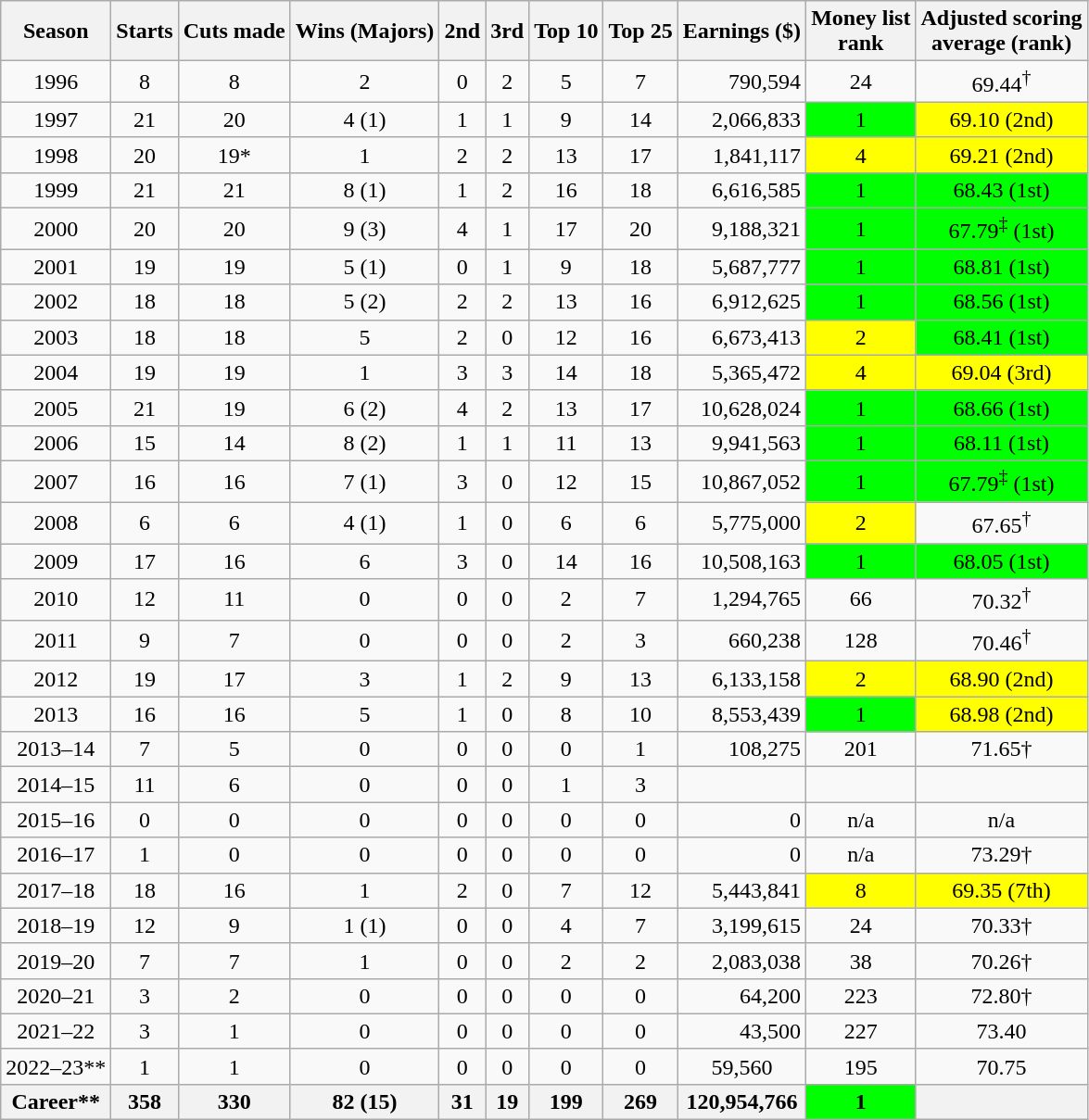<table class="wikitable" style="text-align:center">
<tr>
<th>Season</th>
<th>Starts</th>
<th>Cuts made</th>
<th>Wins (Majors)</th>
<th>2nd</th>
<th>3rd</th>
<th>Top 10</th>
<th>Top 25</th>
<th>Earnings ($)</th>
<th>Money list<br>rank</th>
<th>Adjusted scoring<br>average (rank)</th>
</tr>
<tr>
<td>1996</td>
<td>8</td>
<td>8</td>
<td>2</td>
<td>0</td>
<td>2</td>
<td>5</td>
<td>7</td>
<td align="right">790,594</td>
<td>24</td>
<td>69.44<sup>†</sup></td>
</tr>
<tr>
<td>1997</td>
<td>21</td>
<td>20</td>
<td>4 (1)</td>
<td>1</td>
<td>1</td>
<td>9</td>
<td>14</td>
<td align="right">2,066,833</td>
<td style="background:lime;">1</td>
<td style="background:yellow;">69.10 (2nd)</td>
</tr>
<tr>
<td>1998</td>
<td>20</td>
<td>19*</td>
<td>1</td>
<td>2</td>
<td>2</td>
<td>13</td>
<td>17</td>
<td align="right">1,841,117</td>
<td style="background:yellow;">4</td>
<td style="background:yellow;">69.21 (2nd)</td>
</tr>
<tr>
<td>1999</td>
<td>21</td>
<td>21</td>
<td>8 (1)</td>
<td>1</td>
<td>2</td>
<td>16</td>
<td>18</td>
<td align="right">6,616,585</td>
<td style="background:lime;">1</td>
<td style="background:lime;">68.43 (1st)</td>
</tr>
<tr>
<td>2000</td>
<td>20</td>
<td>20</td>
<td>9 (3)</td>
<td>4</td>
<td>1</td>
<td>17</td>
<td>20</td>
<td align="right">9,188,321</td>
<td style="background:lime;">1</td>
<td style="background:lime;">67.79<sup>‡</sup> (1st)</td>
</tr>
<tr>
<td>2001</td>
<td>19</td>
<td>19</td>
<td>5 (1)</td>
<td>0</td>
<td>1</td>
<td>9</td>
<td>18</td>
<td align="right">5,687,777</td>
<td style="background:lime;">1</td>
<td style="background:lime;">68.81 (1st)</td>
</tr>
<tr>
<td>2002</td>
<td>18</td>
<td>18</td>
<td>5 (2)</td>
<td>2</td>
<td>2</td>
<td>13</td>
<td>16</td>
<td align="right">6,912,625</td>
<td style="background:lime;">1</td>
<td style="background:lime;">68.56 (1st)</td>
</tr>
<tr>
<td>2003</td>
<td>18</td>
<td>18</td>
<td>5</td>
<td>2</td>
<td>0</td>
<td>12</td>
<td>16</td>
<td align="right">6,673,413</td>
<td style="background:yellow;">2</td>
<td style="background:lime;">68.41 (1st)</td>
</tr>
<tr>
<td>2004</td>
<td>19</td>
<td>19</td>
<td>1</td>
<td>3</td>
<td>3</td>
<td>14</td>
<td>18</td>
<td align="right">5,365,472</td>
<td style="background:yellow;">4</td>
<td style="background:yellow;">69.04 (3rd)</td>
</tr>
<tr>
<td>2005</td>
<td>21</td>
<td>19</td>
<td>6 (2)</td>
<td>4</td>
<td>2</td>
<td>13</td>
<td>17</td>
<td align="right">10,628,024</td>
<td style="background:lime;">1</td>
<td style="background:lime;">68.66 (1st)</td>
</tr>
<tr>
<td>2006</td>
<td>15</td>
<td>14</td>
<td>8 (2)</td>
<td>1</td>
<td>1</td>
<td>11</td>
<td>13</td>
<td align="right">9,941,563</td>
<td style="background:lime;">1</td>
<td style="background:lime;">68.11 (1st)</td>
</tr>
<tr>
<td>2007</td>
<td>16</td>
<td>16</td>
<td>7 (1)</td>
<td>3</td>
<td>0</td>
<td>12</td>
<td>15</td>
<td align="right">10,867,052</td>
<td style="background:lime;">1</td>
<td style="background:lime;">67.79<sup>‡</sup> (1st)</td>
</tr>
<tr>
<td>2008</td>
<td>6</td>
<td>6</td>
<td>4 (1)</td>
<td>1</td>
<td>0</td>
<td>6</td>
<td>6</td>
<td align="right">5,775,000</td>
<td style="background:yellow;">2</td>
<td>67.65<sup>†</sup></td>
</tr>
<tr>
<td>2009</td>
<td>17</td>
<td>16</td>
<td>6</td>
<td>3</td>
<td>0</td>
<td>14</td>
<td>16</td>
<td align="right">10,508,163</td>
<td style="background:lime;">1</td>
<td style="background:lime;">68.05 (1st)</td>
</tr>
<tr>
<td>2010</td>
<td>12</td>
<td>11</td>
<td>0</td>
<td>0</td>
<td>0</td>
<td>2</td>
<td>7</td>
<td align="right">1,294,765</td>
<td>66</td>
<td>70.32<sup>†</sup></td>
</tr>
<tr>
<td>2011</td>
<td>9</td>
<td>7</td>
<td>0</td>
<td>0</td>
<td>0</td>
<td>2</td>
<td>3</td>
<td align="right">660,238</td>
<td>128</td>
<td>70.46<sup>†</sup></td>
</tr>
<tr>
<td>2012</td>
<td>19</td>
<td>17</td>
<td>3</td>
<td>1</td>
<td>2</td>
<td>9</td>
<td>13</td>
<td align="right">6,133,158</td>
<td style="background:yellow;">2</td>
<td style="background:yellow;">68.90 (2nd)</td>
</tr>
<tr>
<td>2013</td>
<td>16</td>
<td>16</td>
<td>5</td>
<td>1</td>
<td>0</td>
<td>8</td>
<td>10</td>
<td align="right">8,553,439</td>
<td style="background:lime;">1</td>
<td style="background:yellow;">68.98 (2nd)</td>
</tr>
<tr>
<td>2013–14</td>
<td>7</td>
<td>5</td>
<td>0</td>
<td>0</td>
<td>0</td>
<td>0</td>
<td>1</td>
<td align="right">108,275</td>
<td>201</td>
<td>71.65†</td>
</tr>
<tr>
<td>2014–15</td>
<td>11</td>
<td>6</td>
<td>0</td>
<td>0</td>
<td>0</td>
<td>1</td>
<td>3</td>
<td align="right"></td>
<td></td>
<td></td>
</tr>
<tr>
<td>2015–16</td>
<td>0</td>
<td>0</td>
<td>0</td>
<td>0</td>
<td>0</td>
<td>0</td>
<td>0</td>
<td align="right">0</td>
<td>n/a</td>
<td>n/a</td>
</tr>
<tr>
<td>2016–17</td>
<td>1</td>
<td>0</td>
<td>0</td>
<td>0</td>
<td>0</td>
<td>0</td>
<td>0</td>
<td align="right">0</td>
<td>n/a</td>
<td>73.29†</td>
</tr>
<tr>
<td>2017–18</td>
<td>18</td>
<td>16</td>
<td>1</td>
<td>2</td>
<td>0</td>
<td>7</td>
<td>12</td>
<td align="right">5,443,841</td>
<td style="background:yellow;">8</td>
<td style="background:yellow;">69.35 (7th)</td>
</tr>
<tr>
<td>2018–19</td>
<td>12</td>
<td>9</td>
<td>1 (1)</td>
<td>0</td>
<td>0</td>
<td>4</td>
<td>7</td>
<td align="right">3,199,615</td>
<td>24</td>
<td>70.33†</td>
</tr>
<tr>
<td>2019–20</td>
<td>7</td>
<td>7</td>
<td>1</td>
<td>0</td>
<td>0</td>
<td>2</td>
<td>2</td>
<td align="right">2,083,038</td>
<td>38</td>
<td>70.26†</td>
</tr>
<tr>
<td>2020–21</td>
<td>3</td>
<td>2</td>
<td>0</td>
<td>0</td>
<td>0</td>
<td>0</td>
<td>0</td>
<td style="text-align:right;">64,200</td>
<td>223</td>
<td>72.80†</td>
</tr>
<tr>
<td>2021–22</td>
<td>3</td>
<td>1</td>
<td>0</td>
<td>0</td>
<td>0</td>
<td>0</td>
<td>0</td>
<td style="text-align:right;">43,500</td>
<td>227</td>
<td>73.40</td>
</tr>
<tr>
<td>2022–23**</td>
<td>1</td>
<td>1</td>
<td>0</td>
<td>0</td>
<td>0</td>
<td>0</td>
<td>0</td>
<td>59,560</td>
<td>195</td>
<td>70.75</td>
</tr>
<tr>
<th>Career**</th>
<th>358</th>
<th>330</th>
<th>82 (15)</th>
<th>31</th>
<th>19</th>
<th>199</th>
<th>269</th>
<th>120,954,766</th>
<th style="background:lime;">1</th>
<th></th>
</tr>
</table>
